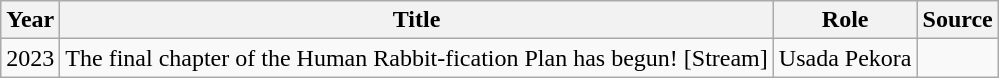<table class="wikitable">
<tr>
<th>Year</th>
<th>Title</th>
<th>Role</th>
<th>Source</th>
</tr>
<tr>
<td>2023</td>
<td>The final chapter of the Human Rabbit-fication Plan has begun! [Stream]</td>
<td>Usada Pekora</td>
<td></td>
</tr>
</table>
